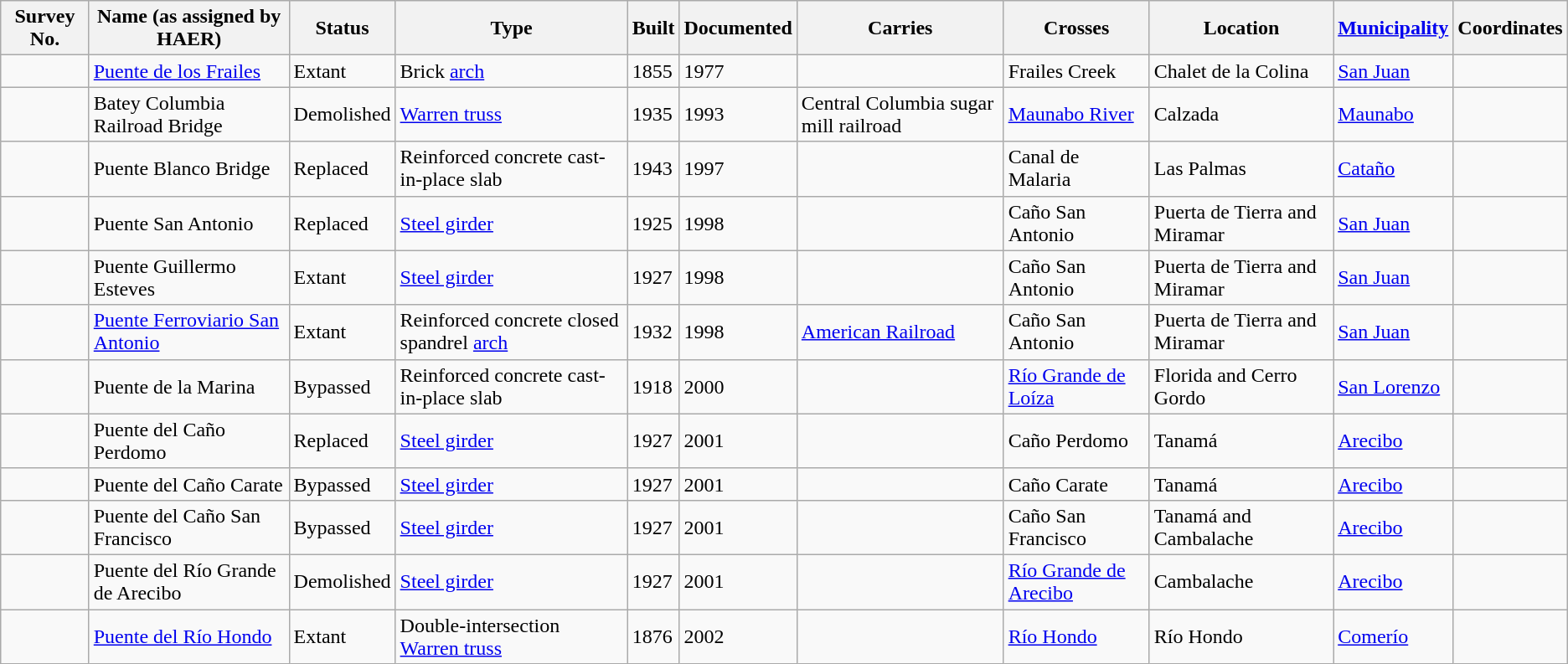<table class="wikitable sortable">
<tr>
<th>Survey No.</th>
<th>Name (as assigned by HAER)</th>
<th>Status</th>
<th>Type</th>
<th>Built</th>
<th>Documented</th>
<th>Carries</th>
<th>Crosses</th>
<th>Location</th>
<th><a href='#'>Municipality</a></th>
<th>Coordinates</th>
</tr>
<tr>
<td></td>
<td><a href='#'>Puente de los Frailes</a></td>
<td>Extant</td>
<td>Brick <a href='#'>arch</a></td>
<td>1855</td>
<td>1977</td>
<td></td>
<td>Frailes Creek</td>
<td>Chalet de la Colina</td>
<td><a href='#'>San Juan</a></td>
<td></td>
</tr>
<tr>
<td></td>
<td>Batey Columbia Railroad Bridge</td>
<td>Demolished</td>
<td><a href='#'>Warren truss</a></td>
<td>1935</td>
<td>1993</td>
<td>Central Columbia sugar mill railroad</td>
<td><a href='#'>Maunabo River</a></td>
<td>Calzada</td>
<td><a href='#'>Maunabo</a></td>
<td></td>
</tr>
<tr>
<td></td>
<td>Puente Blanco Bridge</td>
<td>Replaced</td>
<td>Reinforced concrete cast-in-place slab</td>
<td>1943</td>
<td>1997</td>
<td></td>
<td>Canal de Malaria</td>
<td>Las Palmas</td>
<td><a href='#'>Cataño</a></td>
<td></td>
</tr>
<tr>
<td></td>
<td>Puente San Antonio</td>
<td>Replaced</td>
<td><a href='#'>Steel girder</a></td>
<td>1925</td>
<td>1998</td>
<td></td>
<td>Caño San Antonio</td>
<td>Puerta de Tierra and Miramar</td>
<td><a href='#'>San Juan</a></td>
<td></td>
</tr>
<tr>
<td></td>
<td>Puente Guillermo Esteves</td>
<td>Extant</td>
<td><a href='#'>Steel girder</a></td>
<td>1927</td>
<td>1998</td>
<td></td>
<td>Caño San Antonio</td>
<td>Puerta de Tierra and Miramar</td>
<td><a href='#'>San Juan</a></td>
<td></td>
</tr>
<tr>
<td></td>
<td><a href='#'>Puente Ferroviario San Antonio</a></td>
<td>Extant</td>
<td>Reinforced concrete closed spandrel <a href='#'>arch</a></td>
<td>1932</td>
<td>1998</td>
<td><a href='#'>American Railroad</a></td>
<td>Caño San Antonio</td>
<td>Puerta de Tierra and Miramar</td>
<td><a href='#'>San Juan</a></td>
<td></td>
</tr>
<tr>
<td></td>
<td>Puente de la Marina</td>
<td>Bypassed</td>
<td>Reinforced concrete cast-in-place slab</td>
<td>1918</td>
<td>2000</td>
<td></td>
<td><a href='#'>Río Grande de Loíza</a></td>
<td>Florida and Cerro Gordo</td>
<td><a href='#'>San Lorenzo</a></td>
<td></td>
</tr>
<tr>
<td></td>
<td>Puente del Caño Perdomo</td>
<td>Replaced</td>
<td><a href='#'>Steel girder</a></td>
<td>1927</td>
<td>2001</td>
<td></td>
<td>Caño Perdomo</td>
<td>Tanamá</td>
<td><a href='#'>Arecibo</a></td>
<td></td>
</tr>
<tr>
<td></td>
<td>Puente del Caño Carate</td>
<td>Bypassed</td>
<td><a href='#'>Steel girder</a></td>
<td>1927</td>
<td>2001</td>
<td></td>
<td>Caño Carate</td>
<td>Tanamá</td>
<td><a href='#'>Arecibo</a></td>
<td></td>
</tr>
<tr>
<td></td>
<td>Puente del Caño San Francisco</td>
<td>Bypassed</td>
<td><a href='#'>Steel girder</a></td>
<td>1927</td>
<td>2001</td>
<td></td>
<td>Caño San Francisco</td>
<td>Tanamá and Cambalache</td>
<td><a href='#'>Arecibo</a></td>
<td></td>
</tr>
<tr>
<td></td>
<td>Puente del Río Grande de Arecibo</td>
<td>Demolished</td>
<td><a href='#'>Steel girder</a></td>
<td>1927</td>
<td>2001</td>
<td></td>
<td><a href='#'>Río Grande de Arecibo</a></td>
<td>Cambalache</td>
<td><a href='#'>Arecibo</a></td>
<td></td>
</tr>
<tr>
<td></td>
<td><a href='#'>Puente del Río Hondo</a></td>
<td>Extant</td>
<td>Double-intersection <a href='#'>Warren truss</a></td>
<td>1876</td>
<td>2002</td>
<td></td>
<td><a href='#'>Río Hondo</a></td>
<td>Río Hondo</td>
<td><a href='#'>Comerío</a></td>
<td></td>
</tr>
</table>
